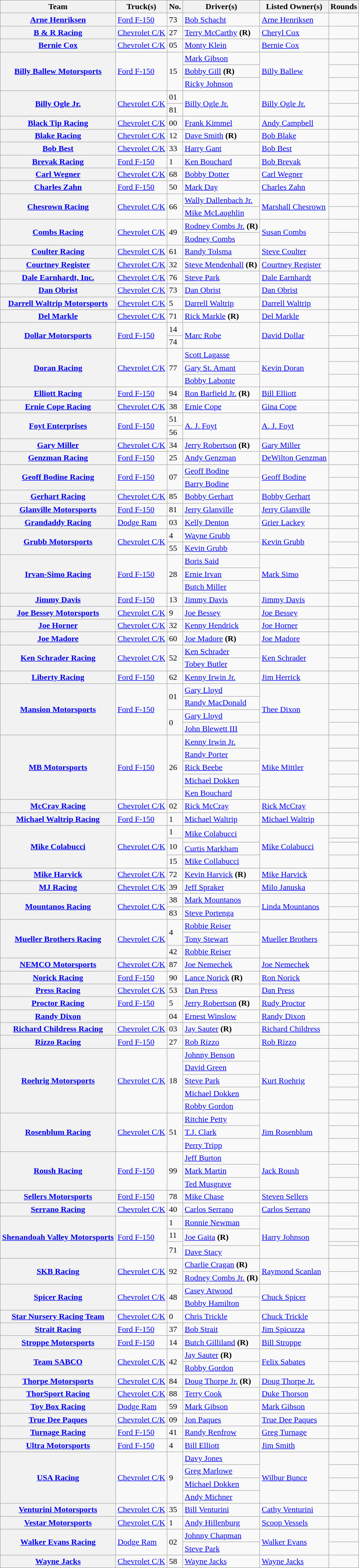<table class="wikitable">
<tr>
<th>Team</th>
<th>Truck(s)</th>
<th>No.</th>
<th>Driver(s)</th>
<th>Listed Owner(s)</th>
<th>Rounds</th>
</tr>
<tr>
<th><a href='#'>Arne Henriksen</a></th>
<td><a href='#'>Ford F-150</a></td>
<td>73</td>
<td><a href='#'>Bob Schacht</a></td>
<td><a href='#'>Arne Henriksen</a></td>
<td></td>
</tr>
<tr>
<th><a href='#'>B & R Racing</a></th>
<td><a href='#'>Chevrolet C/K</a></td>
<td>27</td>
<td><a href='#'>Terry McCarthy</a> <strong>(R)</strong></td>
<td><a href='#'>Cheryl Cox</a></td>
<td></td>
</tr>
<tr>
<th><a href='#'>Bernie Cox</a></th>
<td><a href='#'>Chevrolet C/K</a></td>
<td>05</td>
<td><a href='#'>Monty Klein</a></td>
<td><a href='#'>Bernie Cox</a></td>
<td></td>
</tr>
<tr>
<th rowspan="3"><a href='#'>Billy Ballew Motorsports</a></th>
<td rowspan="3"><a href='#'>Ford F-150</a></td>
<td rowspan="3">15</td>
<td><a href='#'>Mark Gibson</a></td>
<td rowspan="3"><a href='#'>Billy Ballew</a></td>
<td></td>
</tr>
<tr>
<td><a href='#'>Bobby Gill</a> <strong>(R)</strong></td>
<td></td>
</tr>
<tr>
<td><a href='#'>Ricky Johnson</a></td>
<td></td>
</tr>
<tr>
<th rowspan="2"><a href='#'>Billy Ogle Jr.</a></th>
<td rowspan="2"><a href='#'>Chevrolet C/K</a></td>
<td>01</td>
<td rowspan="2"><a href='#'>Billy Ogle Jr.</a></td>
<td rowspan="2"><a href='#'>Billy Ogle Jr.</a></td>
<td></td>
</tr>
<tr>
<td>81</td>
<td></td>
</tr>
<tr>
<th><a href='#'>Black Tip Racing</a></th>
<td><a href='#'>Chevrolet C/K</a></td>
<td>00</td>
<td><a href='#'>Frank Kimmel</a></td>
<td><a href='#'>Andy Campbell</a></td>
<td></td>
</tr>
<tr>
<th><a href='#'>Blake Racing</a></th>
<td><a href='#'>Chevrolet C/K</a></td>
<td>12</td>
<td><a href='#'>Dave Smith</a> <strong>(R)</strong></td>
<td><a href='#'>Bob Blake</a></td>
<td></td>
</tr>
<tr>
<th><a href='#'>Bob Best</a></th>
<td><a href='#'>Chevrolet C/K</a></td>
<td>33</td>
<td><a href='#'>Harry Gant</a></td>
<td><a href='#'>Bob Best</a></td>
<td></td>
</tr>
<tr>
<th><a href='#'>Brevak Racing</a></th>
<td><a href='#'>Ford F-150</a></td>
<td>1</td>
<td><a href='#'>Ken Bouchard</a></td>
<td><a href='#'>Bob Brevak</a></td>
<td></td>
</tr>
<tr>
<th><a href='#'>Carl Wegner</a></th>
<td><a href='#'>Chevrolet C/K</a></td>
<td>68</td>
<td><a href='#'>Bobby Dotter</a></td>
<td><a href='#'>Carl Wegner</a></td>
<td></td>
</tr>
<tr>
<th><a href='#'>Charles Zahn</a></th>
<td><a href='#'>Ford F-150</a></td>
<td>50</td>
<td><a href='#'>Mark Day</a></td>
<td><a href='#'>Charles Zahn</a></td>
<td></td>
</tr>
<tr>
<th rowspan="2"><a href='#'>Chesrown Racing</a></th>
<td rowspan="2"><a href='#'>Chevrolet C/K</a></td>
<td rowspan="2">66</td>
<td><a href='#'>Wally Dallenbach Jr.</a></td>
<td rowspan="2"><a href='#'>Marshall Chesrown</a></td>
<td></td>
</tr>
<tr>
<td><a href='#'>Mike McLaughlin</a></td>
<td></td>
</tr>
<tr>
<th rowspan="2"><a href='#'>Combs Racing</a></th>
<td rowspan="2"><a href='#'>Chevrolet C/K</a></td>
<td rowspan="2">49</td>
<td><a href='#'>Rodney Combs Jr.</a> <strong>(R)</strong></td>
<td rowspan="2"><a href='#'>Susan Combs</a></td>
<td></td>
</tr>
<tr>
<td><a href='#'>Rodney Combs</a></td>
<td></td>
</tr>
<tr>
<th><a href='#'>Coulter Racing</a></th>
<td><a href='#'>Chevrolet C/K</a></td>
<td>61</td>
<td><a href='#'>Randy Tolsma</a></td>
<td><a href='#'>Steve Coulter</a></td>
<td></td>
</tr>
<tr>
<th><a href='#'>Courtney Register</a></th>
<td><a href='#'>Chevrolet C/K</a></td>
<td>32</td>
<td><a href='#'>Steve Mendenhall</a> <strong>(R)</strong></td>
<td><a href='#'>Courtney Register</a></td>
<td></td>
</tr>
<tr>
<th><a href='#'>Dale Earnhardt, Inc.</a></th>
<td><a href='#'>Chevrolet C/K</a></td>
<td>76</td>
<td><a href='#'>Steve Park</a></td>
<td><a href='#'>Dale Earnhardt</a></td>
<td></td>
</tr>
<tr>
<th><a href='#'>Dan Obrist</a></th>
<td><a href='#'>Chevrolet C/K</a></td>
<td>73</td>
<td><a href='#'>Dan Obrist</a></td>
<td><a href='#'>Dan Obrist</a></td>
<td></td>
</tr>
<tr>
<th><a href='#'>Darrell Waltrip Motorsports</a></th>
<td><a href='#'>Chevrolet C/K</a></td>
<td>5</td>
<td><a href='#'>Darrell Waltrip</a></td>
<td><a href='#'>Darrell Waltrip</a></td>
<td></td>
</tr>
<tr>
<th><a href='#'>Del Markle</a></th>
<td><a href='#'>Chevrolet C/K</a></td>
<td>71</td>
<td><a href='#'>Rick Markle</a> <strong>(R)</strong></td>
<td><a href='#'>Del Markle</a></td>
<td></td>
</tr>
<tr>
<th rowspan="2"><a href='#'>Dollar Motorsports</a></th>
<td rowspan="2"><a href='#'>Ford F-150</a></td>
<td>14</td>
<td rowspan="2"><a href='#'>Marc Robe</a></td>
<td rowspan="2"><a href='#'>David Dollar</a></td>
<td></td>
</tr>
<tr>
<td>74</td>
<td></td>
</tr>
<tr>
<th rowspan="3"><a href='#'>Doran Racing</a></th>
<td rowspan="3"><a href='#'>Chevrolet C/K</a></td>
<td rowspan="3">77</td>
<td><a href='#'>Scott Lagasse</a></td>
<td rowspan="3"><a href='#'>Kevin Doran</a></td>
<td></td>
</tr>
<tr>
<td><a href='#'>Gary St. Amant</a></td>
<td></td>
</tr>
<tr>
<td><a href='#'>Bobby Labonte</a></td>
<td></td>
</tr>
<tr>
<th><a href='#'>Elliott Racing</a></th>
<td><a href='#'>Ford F-150</a></td>
<td>94</td>
<td><a href='#'>Ron Barfield Jr.</a> <strong>(R)</strong></td>
<td><a href='#'>Bill Elliott</a></td>
<td></td>
</tr>
<tr>
<th><a href='#'>Ernie Cope Racing</a></th>
<td><a href='#'>Chevrolet C/K</a></td>
<td>38</td>
<td><a href='#'>Ernie Cope</a></td>
<td><a href='#'>Gina Cope</a></td>
<td></td>
</tr>
<tr>
<th rowspan="2"><a href='#'>Foyt Enterprises</a></th>
<td rowspan="2"><a href='#'>Ford F-150</a></td>
<td>51</td>
<td rowspan="2"><a href='#'>A. J. Foyt</a></td>
<td rowspan="2"><a href='#'>A. J. Foyt</a></td>
<td></td>
</tr>
<tr>
<td>56</td>
<td></td>
</tr>
<tr>
<th><a href='#'>Gary Miller</a></th>
<td><a href='#'>Chevrolet C/K</a></td>
<td>34</td>
<td><a href='#'>Jerry Robertson</a> <strong>(R)</strong></td>
<td><a href='#'>Gary Miller</a></td>
<td></td>
</tr>
<tr>
<th><a href='#'>Genzman Racing</a></th>
<td><a href='#'>Ford F-150</a></td>
<td>25</td>
<td><a href='#'>Andy Genzman</a></td>
<td><a href='#'>DeWilton Genzman</a></td>
<td></td>
</tr>
<tr>
<th rowspan="2"><a href='#'>Geoff Bodine Racing</a></th>
<td rowspan="2"><a href='#'>Ford F-150</a></td>
<td rowspan="2">07</td>
<td><a href='#'>Geoff Bodine</a></td>
<td rowspan="2"><a href='#'>Geoff Bodine</a></td>
<td></td>
</tr>
<tr>
<td><a href='#'>Barry Bodine</a></td>
<td></td>
</tr>
<tr>
<th><a href='#'>Gerhart Racing</a></th>
<td><a href='#'>Chevrolet C/K</a></td>
<td>85</td>
<td><a href='#'>Bobby Gerhart</a></td>
<td><a href='#'>Bobby Gerhart</a></td>
<td></td>
</tr>
<tr>
<th><a href='#'>Glanville Motorsports</a></th>
<td><a href='#'>Ford F-150</a></td>
<td>81</td>
<td><a href='#'>Jerry Glanville</a></td>
<td><a href='#'>Jerry Glanville</a></td>
<td></td>
</tr>
<tr>
<th><a href='#'>Grandaddy Racing</a></th>
<td><a href='#'>Dodge Ram</a></td>
<td>03</td>
<td><a href='#'>Kelly Denton</a></td>
<td><a href='#'>Grier Lackey</a></td>
<td></td>
</tr>
<tr>
<th rowspan="2"><a href='#'>Grubb Motorsports</a></th>
<td rowspan="2"><a href='#'>Chevrolet C/K</a></td>
<td>4</td>
<td><a href='#'>Wayne Grubb</a></td>
<td rowspan="2"><a href='#'>Kevin Grubb</a></td>
<td></td>
</tr>
<tr>
<td>55</td>
<td><a href='#'>Kevin Grubb</a></td>
<td></td>
</tr>
<tr>
<th rowspan="3"><a href='#'>Irvan-Simo Racing</a></th>
<td rowspan="3"><a href='#'>Ford F-150</a></td>
<td rowspan="3">28</td>
<td><a href='#'>Boris Said</a></td>
<td rowspan="3"><a href='#'>Mark Simo</a></td>
<td></td>
</tr>
<tr>
<td><a href='#'>Ernie Irvan</a></td>
<td></td>
</tr>
<tr>
<td><a href='#'>Butch Miller</a></td>
<td></td>
</tr>
<tr>
<th><a href='#'>Jimmy Davis</a></th>
<td><a href='#'>Ford F-150</a></td>
<td>13</td>
<td><a href='#'>Jimmy Davis</a></td>
<td><a href='#'>Jimmy Davis</a></td>
<td></td>
</tr>
<tr>
<th><a href='#'>Joe Bessey Motorsports</a></th>
<td><a href='#'>Chevrolet C/K</a></td>
<td>9</td>
<td><a href='#'>Joe Bessey</a></td>
<td><a href='#'>Joe Bessey</a></td>
<td></td>
</tr>
<tr>
<th><a href='#'>Joe Horner</a></th>
<td><a href='#'>Chevrolet C/K</a></td>
<td>32</td>
<td><a href='#'>Kenny Hendrick</a></td>
<td><a href='#'>Joe Horner</a></td>
<td></td>
</tr>
<tr>
<th><a href='#'>Joe Madore</a></th>
<td><a href='#'>Chevrolet C/K</a></td>
<td>60</td>
<td><a href='#'>Joe Madore</a> <strong>(R)</strong></td>
<td><a href='#'>Joe Madore</a></td>
<td></td>
</tr>
<tr>
<th rowspan="2"><a href='#'>Ken Schrader Racing</a></th>
<td rowspan="2"><a href='#'>Chevrolet C/K</a></td>
<td rowspan="2">52</td>
<td><a href='#'>Ken Schrader</a></td>
<td rowspan="2"><a href='#'>Ken Schrader</a></td>
<td></td>
</tr>
<tr>
<td><a href='#'>Tobey Butler</a></td>
<td></td>
</tr>
<tr>
<th><a href='#'>Liberty Racing</a></th>
<td><a href='#'>Ford F-150</a></td>
<td>62</td>
<td><a href='#'>Kenny Irwin Jr.</a></td>
<td><a href='#'>Jim Herrick</a></td>
<td></td>
</tr>
<tr>
<th rowspan="4"><a href='#'>Mansion Motorsports</a></th>
<td rowspan="4"><a href='#'>Ford F-150</a></td>
<td rowspan="2">01</td>
<td><a href='#'>Gary Lloyd</a></td>
<td rowspan="4"><a href='#'>Thee Dixon</a></td>
<td rowspan="2"></td>
</tr>
<tr>
<td><a href='#'>Randy MacDonald</a></td>
</tr>
<tr>
<td rowspan="2">0</td>
<td><a href='#'>Gary Lloyd</a></td>
<td></td>
</tr>
<tr>
<td><a href='#'>John Blewett III</a></td>
<td></td>
</tr>
<tr>
<th rowspan="5"><a href='#'>MB Motorsports</a></th>
<td rowspan="5"><a href='#'>Ford F-150</a></td>
<td rowspan="5">26</td>
<td><a href='#'>Kenny Irwin Jr.</a></td>
<td rowspan="5"><a href='#'>Mike Mittler</a></td>
<td></td>
</tr>
<tr>
<td><a href='#'>Randy Porter</a></td>
<td></td>
</tr>
<tr>
<td><a href='#'>Rick Beebe</a></td>
<td></td>
</tr>
<tr>
<td><a href='#'>Michael Dokken</a></td>
<td></td>
</tr>
<tr>
<td><a href='#'>Ken Bouchard</a></td>
<td></td>
</tr>
<tr>
<th><a href='#'>McCray Racing</a></th>
<td><a href='#'>Chevrolet C/K</a></td>
<td>02</td>
<td><a href='#'>Rick McCray</a></td>
<td><a href='#'>Rick McCray</a></td>
<td></td>
</tr>
<tr>
<th><a href='#'>Michael Waltrip Racing</a></th>
<td><a href='#'>Ford F-150</a></td>
<td>1</td>
<td><a href='#'>Michael Waltrip</a></td>
<td><a href='#'>Michael Waltrip</a></td>
<td></td>
</tr>
<tr>
<th rowspan="4"><a href='#'>Mike Colabucci</a></th>
<td rowspan="4"><a href='#'>Chevrolet C/K</a></td>
<td>1</td>
<td rowspan="2"><a href='#'>Mike Colabucci</a></td>
<td rowspan="4"><a href='#'>Mike Colabucci</a></td>
<td></td>
</tr>
<tr>
<td rowspan="2">10</td>
<td></td>
</tr>
<tr>
<td><a href='#'>Curtis Markham</a></td>
<td></td>
</tr>
<tr>
<td>15</td>
<td><a href='#'>Mike Collabucci</a></td>
<td></td>
</tr>
<tr>
<th><a href='#'>Mike Harvick</a></th>
<td><a href='#'>Chevrolet C/K</a></td>
<td>72</td>
<td><a href='#'>Kevin Harvick</a> <strong>(R)</strong></td>
<td><a href='#'>Mike Harvick</a></td>
<td></td>
</tr>
<tr>
<th><a href='#'>MJ Racing</a></th>
<td><a href='#'>Chevrolet C/K</a></td>
<td>39</td>
<td><a href='#'>Jeff Spraker</a></td>
<td><a href='#'>Milo Januska</a></td>
<td></td>
</tr>
<tr>
<th rowspan="2"><a href='#'>Mountanos Racing</a></th>
<td rowspan="2"><a href='#'>Chevrolet C/K</a></td>
<td>38</td>
<td><a href='#'>Mark Mountanos</a></td>
<td rowspan="2"><a href='#'>Linda Mountanos</a></td>
<td></td>
</tr>
<tr>
<td>83</td>
<td><a href='#'>Steve Portenga</a></td>
<td></td>
</tr>
<tr>
<th rowspan="3"><a href='#'>Mueller Brothers Racing</a></th>
<td rowspan="3"><a href='#'>Chevrolet C/K</a></td>
<td rowspan="2">4</td>
<td><a href='#'>Robbie Reiser</a></td>
<td rowspan="3"><a href='#'>Mueller Brothers</a></td>
<td></td>
</tr>
<tr>
<td><a href='#'>Tony Stewart</a></td>
<td></td>
</tr>
<tr>
<td>42</td>
<td><a href='#'>Robbie Reiser</a></td>
<td></td>
</tr>
<tr>
<th><a href='#'>NEMCO Motorsports</a></th>
<td><a href='#'>Chevrolet C/K</a></td>
<td>87</td>
<td><a href='#'>Joe Nemechek</a></td>
<td><a href='#'>Joe Nemechek</a></td>
<td></td>
</tr>
<tr>
<th><a href='#'>Norick Racing</a></th>
<td><a href='#'>Ford F-150</a></td>
<td>90</td>
<td><a href='#'>Lance Norick</a> <strong>(R)</strong></td>
<td><a href='#'>Ron Norick</a></td>
<td></td>
</tr>
<tr>
<th><a href='#'>Press Racing</a></th>
<td><a href='#'>Chevrolet C/K</a></td>
<td>53</td>
<td><a href='#'>Dan Press</a></td>
<td><a href='#'>Dan Press</a></td>
<td></td>
</tr>
<tr>
<th><a href='#'>Proctor Racing</a></th>
<td><a href='#'>Ford F-150</a></td>
<td>5</td>
<td><a href='#'>Jerry Robertson</a> <strong>(R)</strong></td>
<td><a href='#'>Rudy Proctor</a></td>
<td></td>
</tr>
<tr>
<th><a href='#'>Randy Dixon</a></th>
<td></td>
<td>04</td>
<td><a href='#'>Ernest Winslow</a></td>
<td><a href='#'>Randy Dixon</a></td>
<td></td>
</tr>
<tr>
<th><a href='#'>Richard Childress Racing</a></th>
<td><a href='#'>Chevrolet C/K</a></td>
<td>03</td>
<td><a href='#'>Jay Sauter</a> <strong>(R)</strong></td>
<td><a href='#'>Richard Childress</a></td>
<td></td>
</tr>
<tr>
<th><a href='#'>Rizzo Racing</a></th>
<td><a href='#'>Ford F-150</a></td>
<td>27</td>
<td><a href='#'>Rob Rizzo</a></td>
<td><a href='#'>Rob Rizzo</a></td>
<td></td>
</tr>
<tr>
<th rowspan="5"><a href='#'>Roehrig Motorsports</a></th>
<td rowspan="5"><a href='#'>Chevrolet C/K</a></td>
<td rowspan="5">18</td>
<td><a href='#'>Johnny Benson</a></td>
<td rowspan="5"><a href='#'>Kurt Roehrig</a></td>
<td></td>
</tr>
<tr>
<td><a href='#'>David Green</a></td>
<td></td>
</tr>
<tr>
<td><a href='#'>Steve Park</a></td>
<td></td>
</tr>
<tr>
<td><a href='#'>Michael Dokken</a></td>
<td></td>
</tr>
<tr>
<td><a href='#'>Robby Gordon</a></td>
<td></td>
</tr>
<tr>
<th rowspan="3"><a href='#'>Rosenblum Racing</a></th>
<td rowspan="3"><a href='#'>Chevrolet C/K</a></td>
<td rowspan="3">51</td>
<td><a href='#'>Ritchie Petty</a></td>
<td rowspan="3"><a href='#'>Jim Rosenblum</a></td>
<td></td>
</tr>
<tr>
<td><a href='#'>T.J. Clark</a></td>
<td></td>
</tr>
<tr>
<td><a href='#'>Perry Tripp</a></td>
<td></td>
</tr>
<tr>
<th rowspan="3"><a href='#'>Roush Racing</a></th>
<td rowspan="3"><a href='#'>Ford F-150</a></td>
<td rowspan="3">99</td>
<td><a href='#'>Jeff Burton</a></td>
<td rowspan="3"><a href='#'>Jack Roush</a></td>
<td></td>
</tr>
<tr>
<td><a href='#'>Mark Martin</a></td>
<td></td>
</tr>
<tr>
<td><a href='#'>Ted Musgrave</a></td>
<td></td>
</tr>
<tr>
<th><a href='#'>Sellers Motorsports</a></th>
<td><a href='#'>Ford F-150</a></td>
<td>78</td>
<td><a href='#'>Mike Chase</a></td>
<td><a href='#'>Steven Sellers</a></td>
<td></td>
</tr>
<tr>
<th><a href='#'>Serrano Racing</a></th>
<td><a href='#'>Chevrolet C/K</a></td>
<td>40</td>
<td><a href='#'>Carlos Serrano</a></td>
<td><a href='#'>Carlos Serrano</a></td>
<td></td>
</tr>
<tr>
<th rowspan="4"><a href='#'>Shenandoah Valley Motorsports</a></th>
<td rowspan="4"><a href='#'>Ford F-150</a></td>
<td>1</td>
<td><a href='#'>Ronnie Newman</a></td>
<td rowspan="4"><a href='#'>Harry Johnson</a></td>
<td></td>
</tr>
<tr>
<td>11</td>
<td rowspan="2"><a href='#'>Joe Gaita</a> <strong>(R)</strong></td>
<td></td>
</tr>
<tr>
<td rowspan="2">71</td>
<td></td>
</tr>
<tr>
<td><a href='#'>Dave Stacy</a></td>
<td></td>
</tr>
<tr>
<th rowspan="2"><a href='#'>SKB Racing</a></th>
<td rowspan="2"><a href='#'>Chevrolet C/K</a></td>
<td rowspan="2">92</td>
<td><a href='#'>Charlie Cragan</a> <strong>(R)</strong></td>
<td rowspan="2"><a href='#'>Raymond Scanlan</a></td>
<td></td>
</tr>
<tr>
<td><a href='#'>Rodney Combs Jr.</a> <strong>(R)</strong></td>
<td></td>
</tr>
<tr>
<th rowspan="2"><a href='#'>Spicer Racing</a></th>
<td rowspan="2"><a href='#'>Chevrolet C/K</a></td>
<td rowspan="2">48</td>
<td><a href='#'>Casey Atwood</a></td>
<td rowspan="2"><a href='#'>Chuck Spicer</a></td>
<td></td>
</tr>
<tr>
<td><a href='#'>Bobby Hamilton</a></td>
<td></td>
</tr>
<tr>
<th><a href='#'>Star Nursery Racing Team</a></th>
<td><a href='#'>Chevrolet C/K</a></td>
<td>0</td>
<td><a href='#'>Chris Trickle</a></td>
<td><a href='#'>Chuck Trickle</a></td>
<td></td>
</tr>
<tr>
<th><a href='#'>Strait Racing</a></th>
<td><a href='#'>Ford F-150</a></td>
<td>37</td>
<td><a href='#'>Bob Strait</a></td>
<td><a href='#'>Jim Spicuzza</a></td>
<td></td>
</tr>
<tr>
<th><a href='#'>Stroppe Motorsports</a></th>
<td><a href='#'>Ford F-150</a></td>
<td>14</td>
<td><a href='#'>Butch Gilliland</a> <strong>(R)</strong></td>
<td><a href='#'>Bill Stroppe</a></td>
<td></td>
</tr>
<tr>
<th rowspan="2"><a href='#'>Team SABCO</a></th>
<td rowspan="2"><a href='#'>Chevrolet C/K</a></td>
<td rowspan="2">42</td>
<td><a href='#'>Jay Sauter</a> <strong>(R)</strong></td>
<td rowspan="2"><a href='#'>Felix Sabates</a></td>
<td></td>
</tr>
<tr>
<td><a href='#'>Robby Gordon</a></td>
<td></td>
</tr>
<tr>
<th><a href='#'>Thorpe Motorsports</a></th>
<td><a href='#'>Chevrolet C/K</a></td>
<td>84</td>
<td><a href='#'>Doug Thorpe Jr.</a> <strong>(R)</strong></td>
<td><a href='#'>Doug Thorpe Jr.</a></td>
<td></td>
</tr>
<tr>
<th><a href='#'>ThorSport Racing</a></th>
<td><a href='#'>Chevrolet C/K</a></td>
<td>88</td>
<td><a href='#'>Terry Cook</a></td>
<td><a href='#'>Duke Thorson</a></td>
<td></td>
</tr>
<tr>
<th><a href='#'>Toy Box Racing</a></th>
<td><a href='#'>Dodge Ram</a></td>
<td>59</td>
<td><a href='#'>Mark Gibson</a></td>
<td><a href='#'>Mark Gibson</a></td>
<td></td>
</tr>
<tr>
<th><a href='#'>True Dee Paques</a></th>
<td><a href='#'>Chevrolet C/K</a></td>
<td>09</td>
<td><a href='#'>Jon Paques</a></td>
<td><a href='#'>True Dee Paques</a></td>
<td></td>
</tr>
<tr>
<th><a href='#'>Turnage Racing</a></th>
<td><a href='#'>Ford F-150</a></td>
<td>41</td>
<td><a href='#'>Randy Renfrow</a></td>
<td><a href='#'>Greg Turnage</a></td>
<td></td>
</tr>
<tr>
<th><a href='#'>Ultra Motorsports</a></th>
<td><a href='#'>Ford F-150</a></td>
<td>4</td>
<td><a href='#'>Bill Elliott</a></td>
<td><a href='#'>Jim Smith</a></td>
<td></td>
</tr>
<tr>
<th rowspan="4"><a href='#'>USA Racing</a></th>
<td rowspan="4"><a href='#'>Chevrolet C/K</a></td>
<td rowspan="4">9</td>
<td><a href='#'>Davy Jones</a></td>
<td rowspan="4"><a href='#'>Wilbur Bunce</a></td>
<td></td>
</tr>
<tr>
<td><a href='#'>Greg Marlowe</a></td>
<td></td>
</tr>
<tr>
<td><a href='#'>Michael Dokken</a></td>
<td></td>
</tr>
<tr>
<td><a href='#'>Andy Michner</a></td>
<td></td>
</tr>
<tr>
<th><a href='#'>Venturini Motorsports</a></th>
<td><a href='#'>Chevrolet C/K</a></td>
<td>35</td>
<td><a href='#'>Bill Venturini</a></td>
<td><a href='#'>Cathy Venturini</a></td>
<td></td>
</tr>
<tr>
<th><a href='#'>Vestar Motorsports</a></th>
<td><a href='#'>Chevrolet C/K</a></td>
<td>1</td>
<td><a href='#'>Andy Hillenburg</a></td>
<td><a href='#'>Scoop Vessels</a></td>
<td></td>
</tr>
<tr>
<th rowspan="2"><a href='#'>Walker Evans Racing</a></th>
<td rowspan="2"><a href='#'>Dodge Ram</a></td>
<td rowspan="2">02</td>
<td><a href='#'>Johnny Chapman</a></td>
<td rowspan="2"><a href='#'>Walker Evans</a></td>
<td></td>
</tr>
<tr>
<td><a href='#'>Steve Park</a></td>
<td></td>
</tr>
<tr>
<th><a href='#'>Wayne Jacks</a></th>
<td><a href='#'>Chevrolet C/K</a></td>
<td>58</td>
<td><a href='#'>Wayne Jacks</a></td>
<td><a href='#'>Wayne Jacks</a></td>
<td></td>
</tr>
</table>
